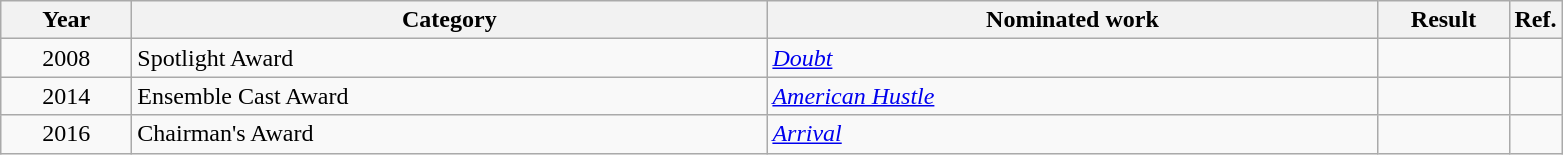<table class=wikitable>
<tr>
<th scope="col" style="width:5em;">Year</th>
<th scope="col" style="width:26em;">Category</th>
<th scope="col" style="width:25em;">Nominated work</th>
<th scope="col" style="width:5em;">Result</th>
<th>Ref.</th>
</tr>
<tr>
<td style="text-align:center;">2008</td>
<td>Spotlight Award</td>
<td><em><a href='#'>Doubt</a></em></td>
<td></td>
<td style="text-align:center;"></td>
</tr>
<tr>
<td style="text-align:center;">2014</td>
<td>Ensemble Cast Award</td>
<td><em><a href='#'>American Hustle</a></em></td>
<td></td>
<td style="text-align:center;"></td>
</tr>
<tr>
<td style="text-align:center;">2016</td>
<td>Chairman's Award</td>
<td><em><a href='#'>Arrival</a></em></td>
<td></td>
<td style="text-align:center;"></td>
</tr>
</table>
